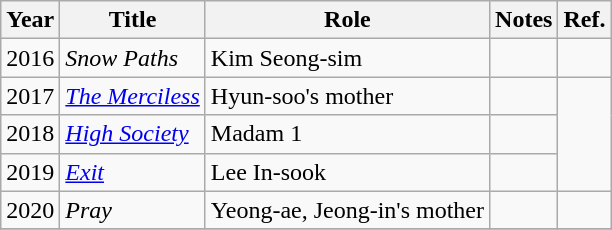<table class="wikitable sortable">
<tr>
<th>Year</th>
<th>Title</th>
<th>Role</th>
<th class="unsortable">Notes</th>
<th class="unsortable">Ref.</th>
</tr>
<tr>
<td>2016</td>
<td><em>Snow Paths</em></td>
<td>Kim Seong-sim</td>
<td></td>
<td rowspan=1></td>
</tr>
<tr>
<td>2017</td>
<td><em><a href='#'>The Merciless</a></em></td>
<td>Hyun-soo's mother</td>
<td></td>
<td rowspan=3></td>
</tr>
<tr>
<td>2018</td>
<td><em><a href='#'>High Society</a></em></td>
<td>Madam 1</td>
<td></td>
</tr>
<tr>
<td>2019</td>
<td><em><a href='#'>Exit</a></em></td>
<td>Lee In-sook</td>
<td></td>
</tr>
<tr>
<td>2020</td>
<td><em>Pray</em></td>
<td>Yeong-ae, Jeong-in's mother</td>
<td></td>
<td rowspan=1></td>
</tr>
<tr>
</tr>
</table>
